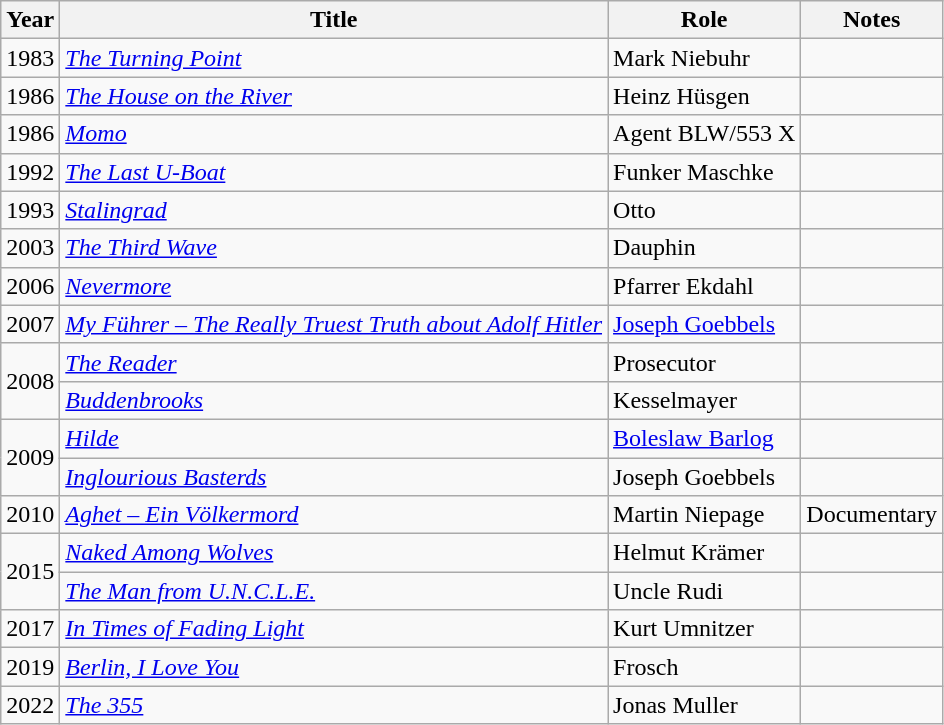<table class="wikitable sortable">
<tr>
<th>Year</th>
<th>Title</th>
<th>Role</th>
<th class="unsortable">Notes</th>
</tr>
<tr>
<td>1983</td>
<td><em><a href='#'>The Turning Point</a></em></td>
<td>Mark Niebuhr</td>
<td></td>
</tr>
<tr>
<td>1986</td>
<td><em><a href='#'>The House on the River</a></em></td>
<td>Heinz Hüsgen</td>
<td></td>
</tr>
<tr>
<td>1986</td>
<td><em><a href='#'>Momo</a></em></td>
<td>Agent BLW/553 X</td>
<td></td>
</tr>
<tr>
<td>1992</td>
<td><em><a href='#'>The Last U-Boat</a></em></td>
<td>Funker Maschke</td>
<td></td>
</tr>
<tr>
<td>1993</td>
<td><em><a href='#'>Stalingrad</a></em></td>
<td>Otto</td>
<td></td>
</tr>
<tr>
<td>2003</td>
<td><em><a href='#'>The Third Wave</a></em></td>
<td>Dauphin</td>
<td></td>
</tr>
<tr>
<td>2006</td>
<td><em><a href='#'>Nevermore</a></em></td>
<td>Pfarrer Ekdahl</td>
<td></td>
</tr>
<tr>
<td>2007</td>
<td><em><a href='#'>My Führer – The Really Truest Truth about Adolf Hitler</a></em></td>
<td><a href='#'>Joseph Goebbels</a></td>
<td></td>
</tr>
<tr>
<td rowspan=2>2008</td>
<td><em><a href='#'>The Reader</a></em></td>
<td>Prosecutor</td>
<td></td>
</tr>
<tr>
<td><em><a href='#'>Buddenbrooks</a></em></td>
<td>Kesselmayer</td>
<td></td>
</tr>
<tr>
<td rowspan=2>2009</td>
<td><em><a href='#'>Hilde</a></em></td>
<td><a href='#'>Boleslaw Barlog</a></td>
<td></td>
</tr>
<tr>
<td><em><a href='#'>Inglourious Basterds</a></em></td>
<td>Joseph Goebbels</td>
<td></td>
</tr>
<tr>
<td>2010</td>
<td><em><a href='#'>Aghet – Ein Völkermord</a></em></td>
<td>Martin Niepage</td>
<td>Documentary</td>
</tr>
<tr>
<td rowspan=2>2015</td>
<td><em><a href='#'>Naked Among Wolves</a></em></td>
<td>Helmut Krämer</td>
<td></td>
</tr>
<tr>
<td><em><a href='#'>The Man from U.N.C.L.E.</a></em></td>
<td>Uncle Rudi</td>
<td></td>
</tr>
<tr>
<td>2017</td>
<td><em><a href='#'>In Times of Fading Light</a></em></td>
<td>Kurt Umnitzer</td>
<td></td>
</tr>
<tr>
<td>2019</td>
<td><em><a href='#'>Berlin, I Love You</a></em></td>
<td>Frosch</td>
<td></td>
</tr>
<tr>
<td>2022</td>
<td><em><a href='#'>The 355</a></em></td>
<td>Jonas Muller</td>
<td></td>
</tr>
</table>
